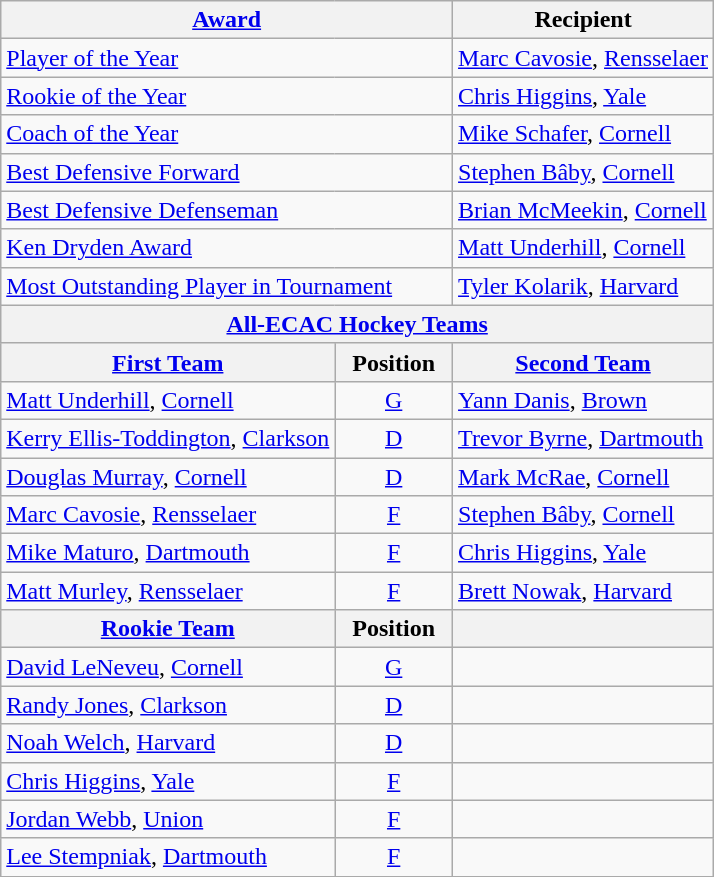<table class="wikitable">
<tr>
<th colspan=2><a href='#'>Award</a></th>
<th>Recipient</th>
</tr>
<tr>
<td colspan=2><a href='#'>Player of the Year</a></td>
<td><a href='#'>Marc Cavosie</a>, <a href='#'>Rensselaer</a></td>
</tr>
<tr>
<td colspan=2><a href='#'>Rookie of the Year</a></td>
<td><a href='#'>Chris Higgins</a>, <a href='#'>Yale</a></td>
</tr>
<tr>
<td colspan=2><a href='#'>Coach of the Year</a></td>
<td><a href='#'>Mike Schafer</a>, <a href='#'>Cornell</a></td>
</tr>
<tr>
<td colspan=2><a href='#'>Best Defensive Forward</a></td>
<td><a href='#'>Stephen Bâby</a>, <a href='#'>Cornell</a></td>
</tr>
<tr>
<td colspan=2><a href='#'>Best Defensive Defenseman</a></td>
<td><a href='#'>Brian McMeekin</a>, <a href='#'>Cornell</a></td>
</tr>
<tr>
<td colspan=2><a href='#'>Ken Dryden Award</a></td>
<td><a href='#'>Matt Underhill</a>, <a href='#'>Cornell</a></td>
</tr>
<tr>
<td colspan=2><a href='#'>Most Outstanding Player in Tournament</a></td>
<td><a href='#'>Tyler Kolarik</a>, <a href='#'>Harvard</a></td>
</tr>
<tr>
<th colspan=3><a href='#'>All-ECAC Hockey Teams</a></th>
</tr>
<tr>
<th><a href='#'>First Team</a></th>
<th>  Position  </th>
<th><a href='#'>Second Team</a></th>
</tr>
<tr>
<td><a href='#'>Matt Underhill</a>, <a href='#'>Cornell</a></td>
<td align=center><a href='#'>G</a></td>
<td><a href='#'>Yann Danis</a>, <a href='#'>Brown</a></td>
</tr>
<tr>
<td><a href='#'>Kerry Ellis-Toddington</a>, <a href='#'>Clarkson</a></td>
<td align=center><a href='#'>D</a></td>
<td><a href='#'>Trevor Byrne</a>, <a href='#'>Dartmouth</a></td>
</tr>
<tr>
<td><a href='#'>Douglas Murray</a>, <a href='#'>Cornell</a></td>
<td align=center><a href='#'>D</a></td>
<td><a href='#'>Mark McRae</a>, <a href='#'>Cornell</a></td>
</tr>
<tr>
<td><a href='#'>Marc Cavosie</a>, <a href='#'>Rensselaer</a></td>
<td align=center><a href='#'>F</a></td>
<td><a href='#'>Stephen Bâby</a>, <a href='#'>Cornell</a></td>
</tr>
<tr>
<td><a href='#'>Mike Maturo</a>, <a href='#'>Dartmouth</a></td>
<td align=center><a href='#'>F</a></td>
<td><a href='#'>Chris Higgins</a>, <a href='#'>Yale</a></td>
</tr>
<tr>
<td><a href='#'>Matt Murley</a>, <a href='#'>Rensselaer</a></td>
<td align=center><a href='#'>F</a></td>
<td><a href='#'>Brett Nowak</a>, <a href='#'>Harvard</a></td>
</tr>
<tr>
<th><a href='#'>Rookie Team</a></th>
<th>  Position  </th>
<th></th>
</tr>
<tr>
<td><a href='#'>David LeNeveu</a>, <a href='#'>Cornell</a></td>
<td align=center><a href='#'>G</a></td>
<td></td>
</tr>
<tr>
<td><a href='#'>Randy Jones</a>, <a href='#'>Clarkson</a></td>
<td align=center><a href='#'>D</a></td>
<td></td>
</tr>
<tr>
<td><a href='#'>Noah Welch</a>, <a href='#'>Harvard</a></td>
<td align=center><a href='#'>D</a></td>
<td></td>
</tr>
<tr>
<td><a href='#'>Chris Higgins</a>, <a href='#'>Yale</a></td>
<td align=center><a href='#'>F</a></td>
<td></td>
</tr>
<tr>
<td><a href='#'>Jordan Webb</a>, <a href='#'>Union</a></td>
<td align=center><a href='#'>F</a></td>
<td></td>
</tr>
<tr>
<td><a href='#'>Lee Stempniak</a>, <a href='#'>Dartmouth</a></td>
<td align=center><a href='#'>F</a></td>
<td></td>
</tr>
</table>
